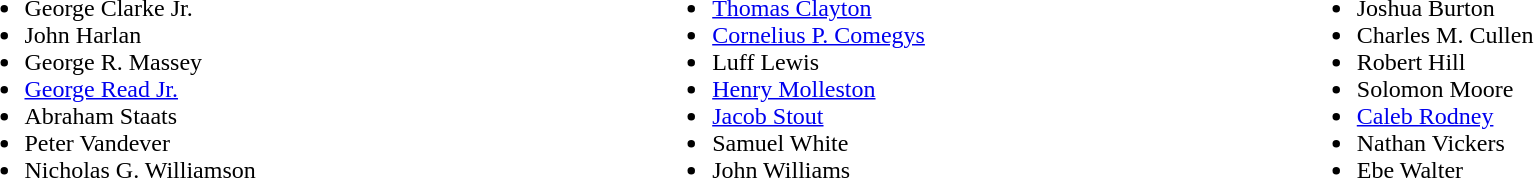<table width=100%>
<tr valign=top>
<td><br><ul><li>George Clarke Jr.</li><li>John Harlan</li><li>George R. Massey</li><li><a href='#'>George Read Jr.</a></li><li>Abraham Staats</li><li>Peter Vandever</li><li>Nicholas G. Williamson</li></ul></td>
<td><br><ul><li><a href='#'>Thomas Clayton</a></li><li><a href='#'>Cornelius P. Comegys</a></li><li>Luff Lewis</li><li><a href='#'>Henry Molleston</a></li><li><a href='#'>Jacob Stout</a></li><li>Samuel White</li><li>John Williams</li></ul></td>
<td><br><ul><li>Joshua Burton</li><li>Charles M. Cullen</li><li>Robert Hill</li><li>Solomon Moore</li><li><a href='#'>Caleb Rodney</a></li><li>Nathan Vickers</li><li>Ebe Walter</li></ul></td>
</tr>
</table>
